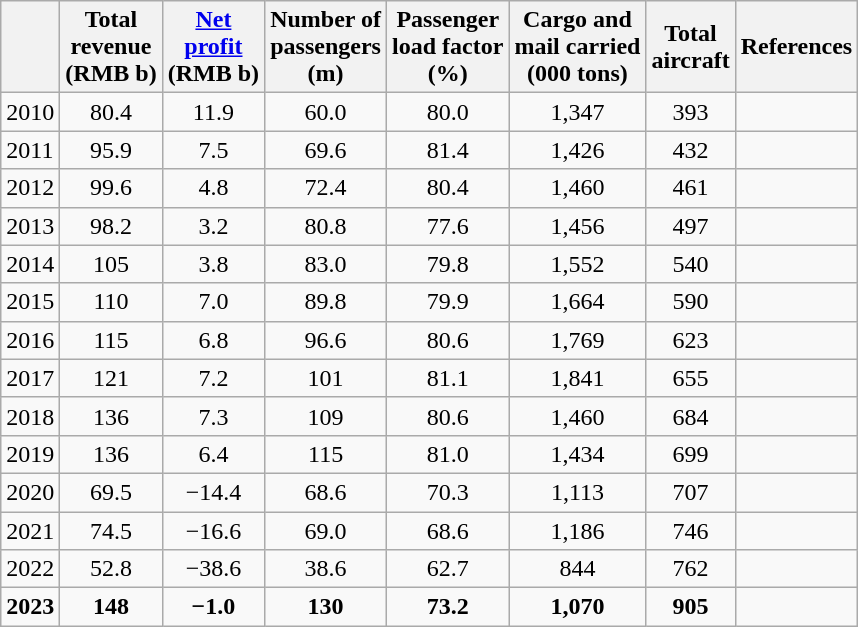<table class="wikitable" style="text-align:center;">
<tr>
<th></th>
<th>Total<br>revenue<br>(RMB b)</th>
<th><a href='#'>Net<br>profit</a><br>(RMB b)</th>
<th>Number of<br>passengers<br>(m)</th>
<th>Passenger<br>load factor<br>(%)</th>
<th>Cargo and<br>mail carried<br>(000 tons)</th>
<th>Total<br>aircraft</th>
<th>References</th>
</tr>
<tr>
<td style="text-align:left;">2010</td>
<td>80.4</td>
<td>11.9</td>
<td>60.0</td>
<td>80.0</td>
<td>1,347</td>
<td>393</td>
<td></td>
</tr>
<tr>
<td style="text-align:left;">2011</td>
<td>95.9</td>
<td>7.5</td>
<td>69.6</td>
<td>81.4</td>
<td>1,426</td>
<td>432</td>
<td></td>
</tr>
<tr>
<td style="text-align:left;">2012</td>
<td>99.6</td>
<td>4.8</td>
<td>72.4</td>
<td>80.4</td>
<td>1,460</td>
<td>461</td>
<td></td>
</tr>
<tr>
<td style="text-align:left;">2013</td>
<td>98.2</td>
<td>3.2</td>
<td>80.8</td>
<td>77.6</td>
<td>1,456</td>
<td>497</td>
<td></td>
</tr>
<tr>
<td style="text-align:left;">2014</td>
<td>105</td>
<td>3.8</td>
<td>83.0</td>
<td>79.8</td>
<td>1,552</td>
<td>540</td>
<td></td>
</tr>
<tr>
<td style="text-align:left;">2015</td>
<td>110</td>
<td>7.0</td>
<td>89.8</td>
<td>79.9</td>
<td>1,664</td>
<td>590</td>
<td></td>
</tr>
<tr>
<td style="text-align:left;">2016</td>
<td>115</td>
<td>6.8</td>
<td>96.6</td>
<td>80.6</td>
<td>1,769</td>
<td>623</td>
<td></td>
</tr>
<tr>
<td>2017</td>
<td>121</td>
<td>7.2</td>
<td>101</td>
<td>81.1</td>
<td>1,841</td>
<td>655</td>
<td></td>
</tr>
<tr>
<td>2018</td>
<td>136</td>
<td>7.3</td>
<td>109</td>
<td>80.6</td>
<td>1,460</td>
<td>684</td>
<td></td>
</tr>
<tr>
<td>2019</td>
<td>136</td>
<td>6.4</td>
<td>115</td>
<td>81.0</td>
<td>1,434</td>
<td>699</td>
<td></td>
</tr>
<tr>
<td>2020</td>
<td>69.5</td>
<td><span>−14.4</span></td>
<td>68.6</td>
<td>70.3</td>
<td>1,113</td>
<td>707</td>
<td></td>
</tr>
<tr>
<td>2021</td>
<td>74.5</td>
<td><span>−16.6</span></td>
<td>69.0</td>
<td>68.6</td>
<td>1,186</td>
<td>746</td>
<td></td>
</tr>
<tr>
<td>2022</td>
<td>52.8</td>
<td><span>−38.6</span></td>
<td>38.6</td>
<td>62.7</td>
<td>844</td>
<td>762</td>
<td></td>
</tr>
<tr>
<td><strong>2023</strong></td>
<td><strong>148</strong></td>
<td><span><strong>−1.0</strong></span></td>
<td><strong>130</strong></td>
<td><strong>73.2</strong></td>
<td><strong>1,070</strong></td>
<td><strong>905</strong></td>
<td></td>
</tr>
</table>
